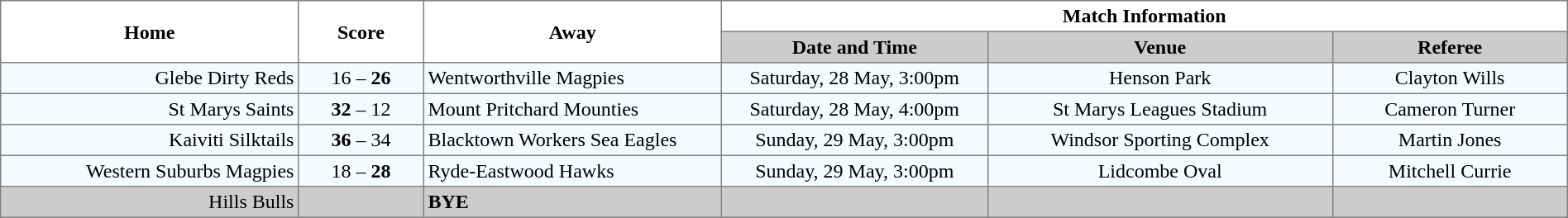<table border="1" cellpadding="3" cellspacing="0" width="100%" style="border-collapse:collapse;  text-align:center;">
<tr>
<th rowspan="2" width="19%">Home</th>
<th rowspan="2" width="8%">Score</th>
<th rowspan="2" width="19%">Away</th>
<th colspan="3">Match Information</th>
</tr>
<tr style="background:#CCCCCC">
<th width="17%">Date and Time</th>
<th width="22%">Venue</th>
<th width="50%">Referee</th>
</tr>
<tr style="text-align:center; background:#f5faff;">
<td align="right">Glebe Dirty Reds </td>
<td>16 – <strong>26</strong></td>
<td align="left"> Wentworthville Magpies</td>
<td>Saturday, 28 May, 3:00pm</td>
<td>Henson Park</td>
<td>Clayton Wills</td>
</tr>
<tr style="text-align:center; background:#f5faff;">
<td align="right">St Marys Saints </td>
<td><strong>32</strong> – 12</td>
<td align="left"> Mount Pritchard Mounties</td>
<td>Saturday, 28 May, 4:00pm</td>
<td>St Marys Leagues Stadium</td>
<td>Cameron Turner</td>
</tr>
<tr style="text-align:center; background:#f5faff;">
<td align="right">Kaiviti Silktails </td>
<td><strong>36</strong> – 34</td>
<td align="left"> Blacktown Workers Sea Eagles</td>
<td>Sunday, 29 May, 3:00pm</td>
<td>Windsor Sporting Complex</td>
<td>Martin Jones</td>
</tr>
<tr style="text-align:center; background:#f5faff;">
<td align="right">Western Suburbs Magpies </td>
<td>18 – <strong>28</strong></td>
<td align="left"> Ryde-Eastwood Hawks</td>
<td>Sunday, 29 May, 3:00pm</td>
<td>Lidcombe Oval</td>
<td>Mitchell Currie</td>
</tr>
<tr style="text-align:center; background:#CCCCCC;">
<td align="right">Hills Bulls </td>
<td></td>
<td align="left"><strong>BYE</strong></td>
<td></td>
<td></td>
<td></td>
</tr>
</table>
